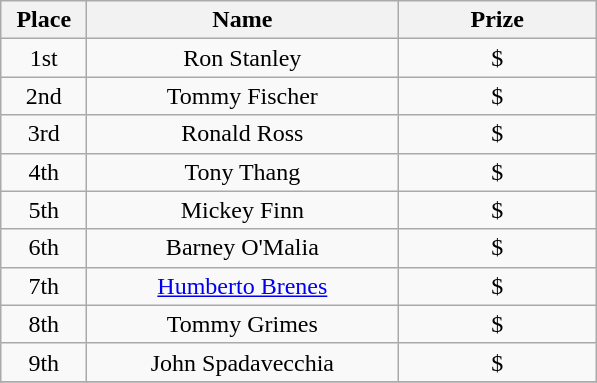<table class="wikitable">
<tr>
<th width="50">Place</th>
<th width="200">Name</th>
<th width="125">Prize</th>
</tr>
<tr>
<td align = "center">1st</td>
<td align = "center">Ron Stanley</td>
<td align = "center">$</td>
</tr>
<tr>
<td align = "center">2nd</td>
<td align = "center">Tommy Fischer</td>
<td align = "center">$</td>
</tr>
<tr>
<td align = "center">3rd</td>
<td align = "center">Ronald Ross</td>
<td align = "center">$</td>
</tr>
<tr>
<td align = "center">4th</td>
<td align = "center">Tony Thang</td>
<td align = "center">$</td>
</tr>
<tr>
<td align = "center">5th</td>
<td align = "center">Mickey Finn</td>
<td align = "center">$</td>
</tr>
<tr>
<td align = "center">6th</td>
<td align = "center">Barney O'Malia</td>
<td align = "center">$</td>
</tr>
<tr>
<td align = "center">7th</td>
<td align = "center"><a href='#'>Humberto Brenes</a></td>
<td align = "center">$</td>
</tr>
<tr>
<td align = "center">8th</td>
<td align = "center">Tommy Grimes</td>
<td align = "center">$</td>
</tr>
<tr>
<td align = "center">9th</td>
<td align = "center">John Spadavecchia</td>
<td align = "center">$</td>
</tr>
<tr>
</tr>
</table>
